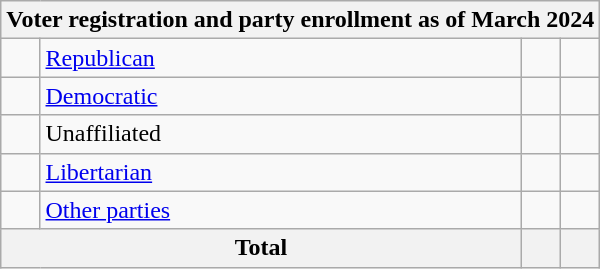<table class=wikitable>
<tr>
<th colspan = 6>Voter registration and party enrollment as of March 2024</th>
</tr>
<tr>
<td></td>
<td><a href='#'>Republican</a></td>
<td align = center></td>
<td align = center></td>
</tr>
<tr>
<td></td>
<td><a href='#'>Democratic</a></td>
<td align = center></td>
<td align = center></td>
</tr>
<tr>
<td></td>
<td>Unaffiliated</td>
<td align = center></td>
<td align = center></td>
</tr>
<tr>
<td></td>
<td><a href='#'>Libertarian</a></td>
<td align = center></td>
<td align = center></td>
</tr>
<tr>
<td></td>
<td><a href='#'>Other parties</a></td>
<td align = center></td>
<td align = center></td>
</tr>
<tr>
<th colspan = 2>Total</th>
<th align = center></th>
<th align = center></th>
</tr>
</table>
